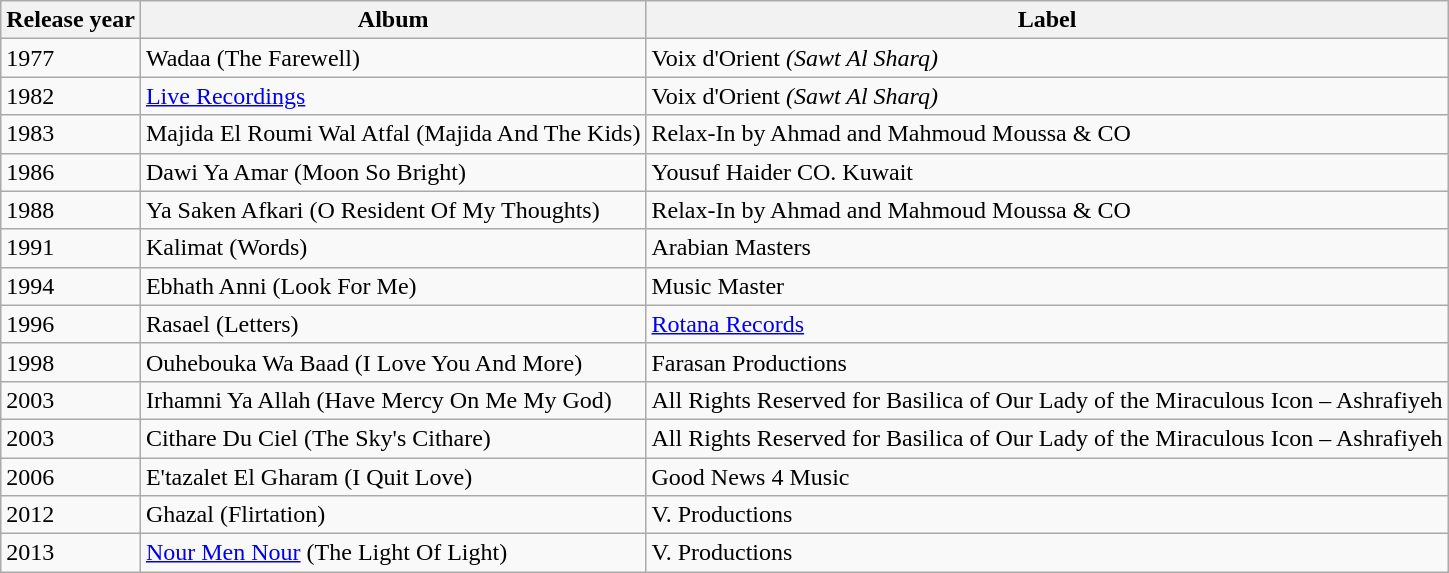<table class="wikitable">
<tr>
<th>Release year</th>
<th>Album</th>
<th>Label</th>
</tr>
<tr>
<td>1977</td>
<td>Wadaa (The Farewell)</td>
<td>Voix d'Orient <em>(Sawt Al Sharq)</em></td>
</tr>
<tr>
<td>1982</td>
<td><a href='#'>Live Recordings</a></td>
<td>Voix d'Orient <em>(Sawt Al Sharq)</em></td>
</tr>
<tr>
<td>1983</td>
<td>Majida El Roumi Wal Atfal (Majida And The Kids)</td>
<td>Relax-In by Ahmad and Mahmoud Moussa & CO</td>
</tr>
<tr>
<td>1986</td>
<td>Dawi Ya Amar (Moon So Bright)</td>
<td>Yousuf Haider CO. Kuwait</td>
</tr>
<tr>
<td>1988</td>
<td>Ya Saken Afkari (O Resident Of My Thoughts)</td>
<td>Relax-In by Ahmad and Mahmoud Moussa & CO</td>
</tr>
<tr>
<td>1991</td>
<td>Kalimat (Words)</td>
<td>Arabian Masters</td>
</tr>
<tr>
<td>1994</td>
<td>Ebhath Anni (Look For Me)</td>
<td>Music Master</td>
</tr>
<tr>
<td>1996</td>
<td>Rasael (Letters)</td>
<td><a href='#'>Rotana Records</a></td>
</tr>
<tr>
<td>1998</td>
<td>Ouhebouka Wa Baad (I Love You And More)</td>
<td>Farasan Productions</td>
</tr>
<tr>
<td>2003</td>
<td>Irhamni Ya Allah (Have Mercy On Me My God)</td>
<td>All Rights Reserved for Basilica of Our Lady of the Miraculous Icon – Ashrafiyeh</td>
</tr>
<tr>
<td>2003</td>
<td>Cithare Du Ciel (The Sky's Cithare)</td>
<td>All Rights Reserved for Basilica of Our Lady of the Miraculous Icon – Ashrafiyeh</td>
</tr>
<tr>
<td>2006</td>
<td>E'tazalet El Gharam (I Quit Love)</td>
<td>Good News 4 Music</td>
</tr>
<tr>
<td>2012</td>
<td>Ghazal (Flirtation)</td>
<td>V. Productions</td>
</tr>
<tr>
<td>2013</td>
<td><a href='#'>Nour Men Nour</a> (The Light Of Light)</td>
<td>V. Productions</td>
</tr>
</table>
